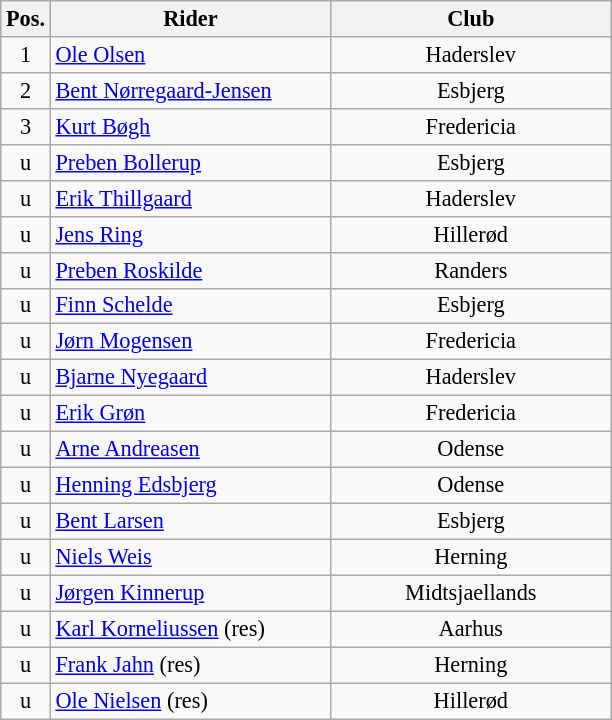<table class=wikitable style="font-size:93%;">
<tr>
<th width=25px>Pos.</th>
<th width=180px>Rider</th>
<th width=180px>Club</th>
</tr>
<tr align=center>
<td>1</td>
<td align=left><a href='#'>Ole Olsen</a></td>
<td>Haderslev</td>
</tr>
<tr align=center>
<td>2</td>
<td align=left><a href='#'>Bent Nørregaard-Jensen</a></td>
<td>Esbjerg</td>
</tr>
<tr align=center>
<td>3</td>
<td align=left><a href='#'>Kurt Bøgh</a></td>
<td>Fredericia</td>
</tr>
<tr align=center>
<td>u</td>
<td align=left><a href='#'>Preben Bollerup</a></td>
<td>Esbjerg</td>
</tr>
<tr align=center>
<td>u</td>
<td align=left><a href='#'>Erik Thillgaard</a></td>
<td>Haderslev</td>
</tr>
<tr align=center>
<td>u</td>
<td align=left><a href='#'>Jens Ring</a></td>
<td>Hillerød</td>
</tr>
<tr align=center>
<td>u</td>
<td align=left><a href='#'>Preben Roskilde</a></td>
<td>Randers</td>
</tr>
<tr align=center>
<td>u</td>
<td align=left><a href='#'>Finn Schelde</a></td>
<td>Esbjerg</td>
</tr>
<tr align=center>
<td>u</td>
<td align=left><a href='#'>Jørn Mogensen</a></td>
<td>Fredericia</td>
</tr>
<tr align=center>
<td>u</td>
<td align=left><a href='#'>Bjarne Nyegaard</a></td>
<td>Haderslev</td>
</tr>
<tr align=center>
<td>u</td>
<td align=left><a href='#'>Erik Grøn</a></td>
<td>Fredericia</td>
</tr>
<tr align=center>
<td>u</td>
<td align=left><a href='#'>Arne Andreasen</a></td>
<td>Odense</td>
</tr>
<tr align=center>
<td>u</td>
<td align=left><a href='#'>Henning Edsbjerg</a></td>
<td>Odense</td>
</tr>
<tr align=center>
<td>u</td>
<td align=left><a href='#'>Bent Larsen</a></td>
<td>Esbjerg</td>
</tr>
<tr align=center>
<td>u</td>
<td align=left><a href='#'>Niels Weis</a></td>
<td>Herning</td>
</tr>
<tr align=center>
<td>u</td>
<td align=left><a href='#'>Jørgen Kinnerup</a></td>
<td>Midtsjaellands</td>
</tr>
<tr align=center>
<td>u</td>
<td align=left><a href='#'>Karl Korneliussen</a> (res)</td>
<td>Aarhus</td>
</tr>
<tr align=center>
<td>u</td>
<td align=left><a href='#'>Frank Jahn</a> (res)</td>
<td>Herning</td>
</tr>
<tr align=center>
<td>u</td>
<td align=left><a href='#'>Ole Nielsen</a> (res)</td>
<td>Hillerød</td>
</tr>
</table>
